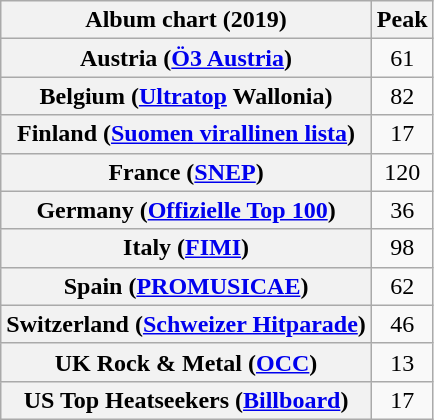<table class="wikitable sortable plainrowheaders">
<tr>
<th scope="col">Album chart (2019)</th>
<th scope="col">Peak</th>
</tr>
<tr>
<th scope="row">Austria (<a href='#'>Ö3 Austria</a>)</th>
<td style="text-align:center">61</td>
</tr>
<tr>
<th scope="row">Belgium (<a href='#'>Ultratop</a> Wallonia)</th>
<td style="text-align:center">82</td>
</tr>
<tr>
<th scope="row">Finland (<a href='#'>Suomen virallinen lista</a>)</th>
<td style="text-align:center">17</td>
</tr>
<tr>
<th scope="row">France (<a href='#'>SNEP</a>)</th>
<td style="text-align:center">120</td>
</tr>
<tr>
<th scope="row">Germany (<a href='#'>Offizielle Top 100</a>)</th>
<td style="text-align:center">36</td>
</tr>
<tr>
<th scope="row">Italy (<a href='#'>FIMI</a>)</th>
<td style="text-align:center">98</td>
</tr>
<tr>
<th scope="row">Spain (<a href='#'>PROMUSICAE</a>)</th>
<td style="text-align:center">62</td>
</tr>
<tr>
<th scope="row">Switzerland (<a href='#'>Schweizer Hitparade</a>)</th>
<td style="text-align:center">46</td>
</tr>
<tr>
<th scope="row">UK Rock & Metal (<a href='#'>OCC</a>)</th>
<td style="text-align:center">13</td>
</tr>
<tr>
<th scope="row">US Top Heatseekers (<a href='#'>Billboard</a>)</th>
<td style="text-align:center">17</td>
</tr>
</table>
